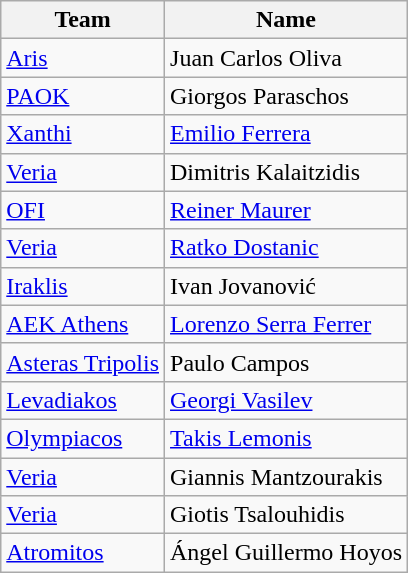<table class="wikitable">
<tr>
<th>Team</th>
<th>Name</th>
</tr>
<tr>
<td><a href='#'>Aris</a></td>
<td> Juan Carlos Oliva</td>
</tr>
<tr>
<td><a href='#'>PAOK</a></td>
<td> Giorgos Paraschos</td>
</tr>
<tr>
<td><a href='#'>Xanthi</a></td>
<td> <a href='#'>Emilio Ferrera</a></td>
</tr>
<tr>
<td><a href='#'>Veria</a></td>
<td> Dimitris Kalaitzidis</td>
</tr>
<tr>
<td><a href='#'>OFI</a></td>
<td> <a href='#'>Reiner Maurer</a></td>
</tr>
<tr>
<td><a href='#'>Veria</a></td>
<td> <a href='#'>Ratko Dostanic</a></td>
</tr>
<tr>
<td><a href='#'>Iraklis</a></td>
<td> Ivan Jovanović</td>
</tr>
<tr>
<td><a href='#'>AEK Athens</a></td>
<td> <a href='#'>Lorenzo Serra Ferrer</a></td>
</tr>
<tr>
<td><a href='#'>Asteras Tripolis</a></td>
<td> Paulo Campos</td>
</tr>
<tr>
<td><a href='#'>Levadiakos</a></td>
<td> <a href='#'>Georgi Vasilev</a></td>
</tr>
<tr>
<td><a href='#'>Olympiacos</a></td>
<td> <a href='#'>Takis Lemonis</a></td>
</tr>
<tr>
<td><a href='#'>Veria</a></td>
<td> Giannis Mantzourakis</td>
</tr>
<tr>
<td><a href='#'>Veria</a></td>
<td> Giotis Tsalouhidis</td>
</tr>
<tr>
<td><a href='#'>Atromitos</a></td>
<td> Ángel Guillermo Hoyos</td>
</tr>
</table>
